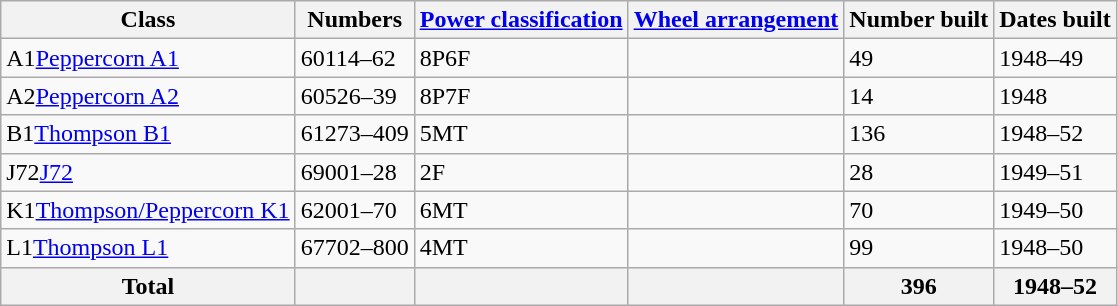<table class="wikitable sortable">
<tr>
<th>Class</th>
<th>Numbers</th>
<th><a href='#'>Power classification</a></th>
<th><a href='#'>Wheel arrangement</a></th>
<th>Number built</th>
<th>Dates built</th>
</tr>
<tr>
<td><span>A1</span><a href='#'>Peppercorn A1</a></td>
<td>60114–62</td>
<td>8P6F</td>
<td></td>
<td>49</td>
<td>1948–49</td>
</tr>
<tr>
<td><span>A2</span><a href='#'>Peppercorn A2</a></td>
<td>60526–39</td>
<td>8P7F</td>
<td></td>
<td>14</td>
<td>1948</td>
</tr>
<tr>
<td><span>B1</span><a href='#'>Thompson B1</a></td>
<td>61273–409</td>
<td>5MT</td>
<td></td>
<td>136</td>
<td>1948–52</td>
</tr>
<tr>
<td><span>J72</span><a href='#'>J72</a></td>
<td>69001–28</td>
<td>2F</td>
<td></td>
<td>28</td>
<td>1949–51</td>
</tr>
<tr>
<td><span>K1</span><a href='#'>Thompson/Peppercorn K1</a></td>
<td>62001–70</td>
<td>6MT</td>
<td></td>
<td>70</td>
<td>1949–50</td>
</tr>
<tr>
<td><span>L1</span><a href='#'>Thompson L1</a></td>
<td>67702–800</td>
<td>4MT</td>
<td></td>
<td>99</td>
<td>1948–50</td>
</tr>
<tr class="sortbottom">
<th>Total</th>
<th></th>
<th></th>
<th></th>
<th>396</th>
<th>1948–52</th>
</tr>
</table>
